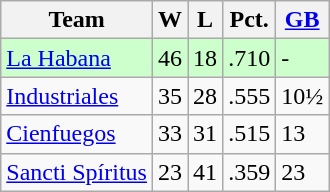<table class="wikitable">
<tr>
<th>Team</th>
<th>W</th>
<th>L</th>
<th>Pct.</th>
<th><a href='#'>GB</a></th>
</tr>
<tr style="background-color:#ccffcc;">
<td><a href='#'>La Habana</a></td>
<td>46</td>
<td>18</td>
<td>.710</td>
<td>-</td>
</tr>
<tr>
<td><a href='#'>Industriales</a></td>
<td>35</td>
<td>28</td>
<td>.555</td>
<td>10½</td>
</tr>
<tr>
<td><a href='#'>Cienfuegos</a></td>
<td>33</td>
<td>31</td>
<td>.515</td>
<td>13</td>
</tr>
<tr>
<td><a href='#'>Sancti Spíritus</a></td>
<td>23</td>
<td>41</td>
<td>.359</td>
<td>23</td>
</tr>
</table>
